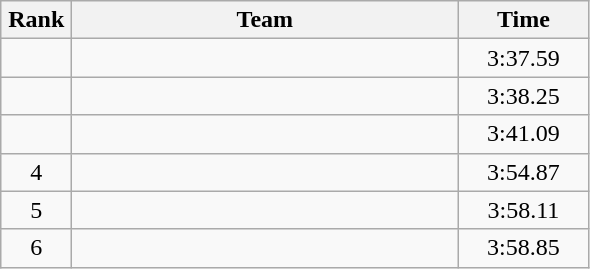<table class=wikitable style="text-align:center">
<tr>
<th width=40>Rank</th>
<th width=250>Team</th>
<th width=80>Time</th>
</tr>
<tr>
<td></td>
<td align=left></td>
<td>3:37.59</td>
</tr>
<tr>
<td></td>
<td align=left></td>
<td>3:38.25</td>
</tr>
<tr>
<td></td>
<td align=left></td>
<td>3:41.09</td>
</tr>
<tr>
<td>4</td>
<td align=left></td>
<td>3:54.87</td>
</tr>
<tr>
<td>5</td>
<td align=left></td>
<td>3:58.11</td>
</tr>
<tr>
<td>6</td>
<td align=left></td>
<td>3:58.85</td>
</tr>
</table>
